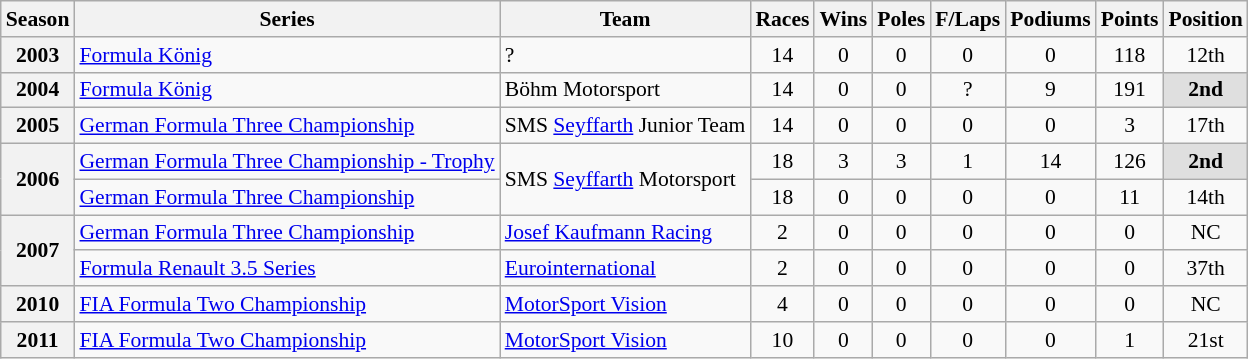<table class="wikitable" style="font-size: 90%; text-align:center">
<tr>
<th>Season</th>
<th>Series</th>
<th>Team</th>
<th>Races</th>
<th>Wins</th>
<th>Poles</th>
<th>F/Laps</th>
<th>Podiums</th>
<th>Points</th>
<th>Position</th>
</tr>
<tr>
<th>2003</th>
<td align=left><a href='#'>Formula König</a></td>
<td align=left>?</td>
<td>14</td>
<td>0</td>
<td>0</td>
<td>0</td>
<td>0</td>
<td>118</td>
<td>12th</td>
</tr>
<tr>
<th>2004</th>
<td align=left><a href='#'>Formula König</a></td>
<td align=left>Böhm Motorsport</td>
<td>14</td>
<td>0</td>
<td>0</td>
<td>?</td>
<td>9</td>
<td>191</td>
<td style="background:#DFDFDF;"><strong>2nd</strong></td>
</tr>
<tr>
<th>2005</th>
<td align=left><a href='#'>German Formula Three Championship</a></td>
<td align=left>SMS <a href='#'>Seyffarth</a> Junior Team</td>
<td>14</td>
<td>0</td>
<td>0</td>
<td>0</td>
<td>0</td>
<td>3</td>
<td>17th</td>
</tr>
<tr>
<th rowspan=2>2006</th>
<td align=left><a href='#'>German Formula Three Championship - Trophy</a></td>
<td rowspan=2 align=left>SMS <a href='#'>Seyffarth</a> Motorsport</td>
<td>18</td>
<td>3</td>
<td>3</td>
<td>1</td>
<td>14</td>
<td>126</td>
<td style="background:#DFDFDF;"><strong>2nd</strong></td>
</tr>
<tr>
<td align=left><a href='#'>German Formula Three Championship</a></td>
<td>18</td>
<td>0</td>
<td>0</td>
<td>0</td>
<td>0</td>
<td>11</td>
<td>14th</td>
</tr>
<tr>
<th rowspan=2>2007</th>
<td align=left><a href='#'>German Formula Three Championship</a></td>
<td align=left><a href='#'>Josef Kaufmann Racing</a></td>
<td>2</td>
<td>0</td>
<td>0</td>
<td>0</td>
<td>0</td>
<td>0</td>
<td>NC</td>
</tr>
<tr>
<td align=left><a href='#'>Formula Renault 3.5 Series</a></td>
<td align=left><a href='#'>Eurointernational</a></td>
<td>2</td>
<td>0</td>
<td>0</td>
<td>0</td>
<td>0</td>
<td>0</td>
<td>37th</td>
</tr>
<tr>
<th>2010</th>
<td align=left><a href='#'>FIA Formula Two Championship</a></td>
<td align=left><a href='#'>MotorSport Vision</a></td>
<td>4</td>
<td>0</td>
<td>0</td>
<td>0</td>
<td>0</td>
<td>0</td>
<td>NC</td>
</tr>
<tr>
<th>2011</th>
<td align=left><a href='#'>FIA Formula Two Championship</a></td>
<td align=left><a href='#'>MotorSport Vision</a></td>
<td>10</td>
<td>0</td>
<td>0</td>
<td>0</td>
<td>0</td>
<td>1</td>
<td>21st</td>
</tr>
</table>
